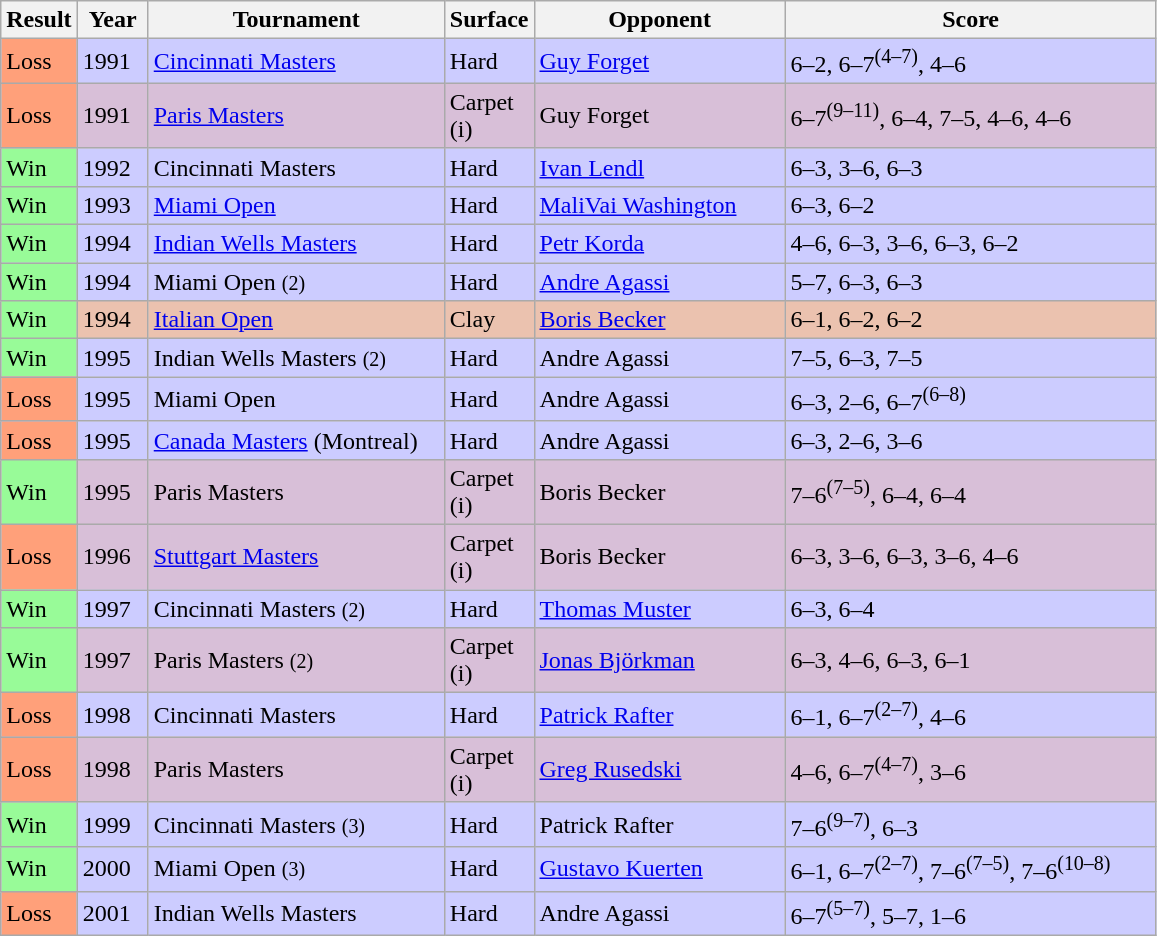<table class="sortable wikitable">
<tr>
<th style="width:40px">Result</th>
<th style="width:40px">Year</th>
<th style="width:190px">Tournament</th>
<th style="width:50px">Surface</th>
<th style="width:160px">Opponent</th>
<th style="width:240px" class="unsortable"><strong>Score</strong></th>
</tr>
<tr style="background:#ccccff;">
<td style="background:#ffa07a;">Loss</td>
<td>1991</td>
<td><a href='#'>Cincinnati Masters</a></td>
<td>Hard</td>
<td> <a href='#'>Guy Forget</a></td>
<td>6–2, 6–7<sup>(4–7)</sup>, 4–6</td>
</tr>
<tr bgcolor=thistle>
<td style="background:#ffa07a;">Loss</td>
<td>1991</td>
<td><a href='#'>Paris Masters</a></td>
<td>Carpet (i)</td>
<td> Guy Forget</td>
<td>6–7<sup>(9–11)</sup>, 6–4, 7–5, 4–6, 4–6</td>
</tr>
<tr style="background:#ccccff;">
<td style="background:#98fb98;">Win</td>
<td>1992</td>
<td>Cincinnati Masters</td>
<td>Hard</td>
<td> <a href='#'>Ivan Lendl</a></td>
<td>6–3, 3–6, 6–3</td>
</tr>
<tr style="background:#ccccff;">
<td style="background:#98fb98;">Win</td>
<td>1993</td>
<td><a href='#'>Miami Open</a></td>
<td>Hard</td>
<td> <a href='#'>MaliVai Washington</a></td>
<td>6–3, 6–2</td>
</tr>
<tr style="background:#ccccff;">
<td style="background:#98fb98;">Win</td>
<td>1994</td>
<td><a href='#'>Indian Wells Masters</a></td>
<td>Hard</td>
<td> <a href='#'>Petr Korda</a></td>
<td>4–6, 6–3, 3–6, 6–3, 6–2</td>
</tr>
<tr style="background:#ccccff;">
<td style="background:#98fb98;">Win</td>
<td>1994</td>
<td>Miami Open <small>(2)</small></td>
<td>Hard</td>
<td> <a href='#'>Andre Agassi</a></td>
<td>5–7, 6–3, 6–3</td>
</tr>
<tr bgcolor=EBC2AF>
<td style="background:#98fb98;">Win</td>
<td>1994</td>
<td><a href='#'>Italian Open</a></td>
<td>Clay</td>
<td> <a href='#'>Boris Becker</a></td>
<td>6–1, 6–2, 6–2</td>
</tr>
<tr style="background:#ccccff;">
<td style="background:#98fb98;">Win</td>
<td>1995</td>
<td>Indian Wells Masters <small>(2)</small></td>
<td>Hard</td>
<td> Andre Agassi</td>
<td>7–5, 6–3, 7–5</td>
</tr>
<tr style="background:#ccccff;">
<td style="background:#ffa07a;">Loss</td>
<td>1995</td>
<td>Miami Open</td>
<td>Hard</td>
<td> Andre Agassi</td>
<td>6–3, 2–6, 6–7<sup>(6–8)</sup></td>
</tr>
<tr style="background:#ccccff;">
<td style="background:#ffa07a;">Loss</td>
<td>1995</td>
<td><a href='#'>Canada Masters</a> (Montreal)</td>
<td>Hard</td>
<td> Andre Agassi</td>
<td>6–3, 2–6, 3–6</td>
</tr>
<tr bgcolor=thistle>
<td style="background:#98fb98;">Win</td>
<td>1995</td>
<td>Paris Masters</td>
<td>Carpet (i)</td>
<td> Boris Becker</td>
<td>7–6<sup>(7–5)</sup>, 6–4, 6–4</td>
</tr>
<tr bgcolor=thistle>
<td style="background:#ffa07a;">Loss</td>
<td>1996</td>
<td><a href='#'>Stuttgart Masters</a></td>
<td>Carpet (i)</td>
<td> Boris Becker</td>
<td>6–3, 3–6, 6–3, 3–6, 4–6</td>
</tr>
<tr style="background:#ccccff;">
<td style="background:#98fb98;">Win</td>
<td>1997</td>
<td>Cincinnati Masters <small>(2)</small></td>
<td>Hard</td>
<td> <a href='#'>Thomas Muster</a></td>
<td>6–3, 6–4</td>
</tr>
<tr bgcolor=thistle>
<td style="background:#98fb98;">Win</td>
<td>1997</td>
<td>Paris Masters <small>(2)</small></td>
<td>Carpet (i)</td>
<td> <a href='#'>Jonas Björkman</a></td>
<td>6–3, 4–6, 6–3, 6–1</td>
</tr>
<tr style="background:#ccccff;">
<td style="background:#ffa07a;">Loss</td>
<td>1998</td>
<td>Cincinnati Masters</td>
<td>Hard</td>
<td> <a href='#'>Patrick Rafter</a></td>
<td>6–1, 6–7<sup>(2–7)</sup>, 4–6</td>
</tr>
<tr bgcolor=thistle>
<td style="background:#ffa07a;">Loss</td>
<td>1998</td>
<td>Paris Masters</td>
<td>Carpet (i)</td>
<td> <a href='#'>Greg Rusedski</a></td>
<td>4–6, 6–7<sup>(4–7)</sup>, 3–6</td>
</tr>
<tr style="background:#ccccff;">
<td style="background:#98fb98;">Win</td>
<td>1999</td>
<td>Cincinnati Masters <small>(3)</small></td>
<td>Hard</td>
<td> Patrick Rafter</td>
<td>7–6<sup>(9–7)</sup>, 6–3</td>
</tr>
<tr style="background:#ccccff;">
<td style="background:#98fb98;">Win</td>
<td>2000</td>
<td>Miami Open <small>(3)</small></td>
<td>Hard</td>
<td> <a href='#'>Gustavo Kuerten</a></td>
<td>6–1, 6–7<sup>(2–7)</sup>, 7–6<sup>(7–5)</sup>, 7–6<sup>(10–8)</sup></td>
</tr>
<tr style="background:#ccccff;">
<td style="background:#ffa07a;">Loss</td>
<td>2001</td>
<td>Indian Wells Masters</td>
<td>Hard</td>
<td> Andre Agassi</td>
<td>6–7<sup>(5–7)</sup>, 5–7, 1–6</td>
</tr>
</table>
